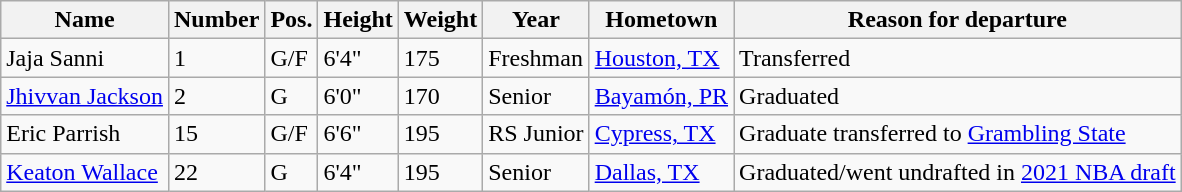<table class="wikitable sortable" border="1">
<tr>
<th>Name</th>
<th>Number</th>
<th>Pos.</th>
<th>Height</th>
<th>Weight</th>
<th>Year</th>
<th>Hometown</th>
<th class="unsortable">Reason for departure</th>
</tr>
<tr>
<td>Jaja Sanni</td>
<td>1</td>
<td>G/F</td>
<td>6'4"</td>
<td>175</td>
<td>Freshman</td>
<td><a href='#'>Houston, TX</a></td>
<td>Transferred</td>
</tr>
<tr>
<td><a href='#'>Jhivvan Jackson</a></td>
<td>2</td>
<td>G</td>
<td>6'0"</td>
<td>170</td>
<td>Senior</td>
<td><a href='#'>Bayamón, PR</a></td>
<td>Graduated</td>
</tr>
<tr>
<td>Eric Parrish</td>
<td>15</td>
<td>G/F</td>
<td>6'6"</td>
<td>195</td>
<td>RS Junior</td>
<td><a href='#'>Cypress, TX</a></td>
<td>Graduate transferred to <a href='#'>Grambling State</a></td>
</tr>
<tr>
<td><a href='#'>Keaton Wallace</a></td>
<td>22</td>
<td>G</td>
<td>6'4"</td>
<td>195</td>
<td>Senior</td>
<td><a href='#'>Dallas, TX</a></td>
<td>Graduated/went undrafted in <a href='#'>2021 NBA draft</a></td>
</tr>
</table>
